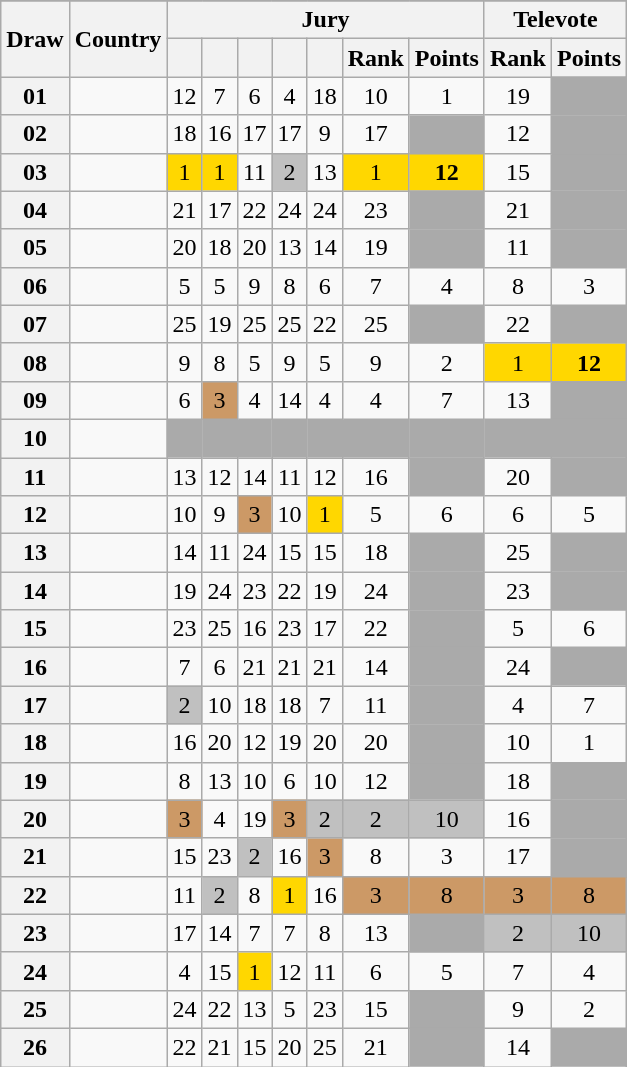<table class="sortable wikitable collapsible plainrowheaders" style="text-align:center;">
<tr>
</tr>
<tr>
<th scope="col" rowspan="2">Draw</th>
<th scope="col" rowspan="2">Country</th>
<th scope="col" colspan="7">Jury</th>
<th scope="col" colspan="2">Televote</th>
</tr>
<tr>
<th scope="col"><small></small></th>
<th scope="col"><small></small></th>
<th scope="col"><small></small></th>
<th scope="col"><small></small></th>
<th scope="col"><small></small></th>
<th scope="col">Rank</th>
<th scope="col">Points</th>
<th scope="col">Rank</th>
<th scope="col">Points</th>
</tr>
<tr>
<th scope="row" style="text-align:center;">01</th>
<td style="text-align:left;"></td>
<td>12</td>
<td>7</td>
<td>6</td>
<td>4</td>
<td>18</td>
<td>10</td>
<td>1</td>
<td>19</td>
<td style="background:#AAAAAA;"></td>
</tr>
<tr>
<th scope="row" style="text-align:center;">02</th>
<td style="text-align:left;"></td>
<td>18</td>
<td>16</td>
<td>17</td>
<td>17</td>
<td>9</td>
<td>17</td>
<td style="background:#AAAAAA;"></td>
<td>12</td>
<td style="background:#AAAAAA;"></td>
</tr>
<tr>
<th scope="row" style="text-align:center;">03</th>
<td style="text-align:left;"></td>
<td style="background:gold;">1</td>
<td style="background:gold;">1</td>
<td>11</td>
<td style="background:silver;">2</td>
<td>13</td>
<td style="background:gold;">1</td>
<td style="background:gold;"><strong>12</strong></td>
<td>15</td>
<td style="background:#AAAAAA;"></td>
</tr>
<tr>
<th scope="row" style="text-align:center;">04</th>
<td style="text-align:left;"></td>
<td>21</td>
<td>17</td>
<td>22</td>
<td>24</td>
<td>24</td>
<td>23</td>
<td style="background:#AAAAAA;"></td>
<td>21</td>
<td style="background:#AAAAAA;"></td>
</tr>
<tr>
<th scope="row" style="text-align:center;">05</th>
<td style="text-align:left;"></td>
<td>20</td>
<td>18</td>
<td>20</td>
<td>13</td>
<td>14</td>
<td>19</td>
<td style="background:#AAAAAA;"></td>
<td>11</td>
<td style="background:#AAAAAA;"></td>
</tr>
<tr>
<th scope="row" style="text-align:center;">06</th>
<td style="text-align:left;"></td>
<td>5</td>
<td>5</td>
<td>9</td>
<td>8</td>
<td>6</td>
<td>7</td>
<td>4</td>
<td>8</td>
<td>3</td>
</tr>
<tr>
<th scope="row" style="text-align:center;">07</th>
<td style="text-align:left;"></td>
<td>25</td>
<td>19</td>
<td>25</td>
<td>25</td>
<td>22</td>
<td>25</td>
<td style="background:#AAAAAA;"></td>
<td>22</td>
<td style="background:#AAAAAA;"></td>
</tr>
<tr>
<th scope="row" style="text-align:center;">08</th>
<td style="text-align:left;"></td>
<td>9</td>
<td>8</td>
<td>5</td>
<td>9</td>
<td>5</td>
<td>9</td>
<td>2</td>
<td style="background:gold;">1</td>
<td style="background:gold;"><strong>12</strong></td>
</tr>
<tr>
<th scope="row" style="text-align:center;">09</th>
<td style="text-align:left;"></td>
<td>6</td>
<td style="background:#CC9966;">3</td>
<td>4</td>
<td>14</td>
<td>4</td>
<td>4</td>
<td>7</td>
<td>13</td>
<td style="background:#AAAAAA;"></td>
</tr>
<tr class="sortbottom">
<th scope="row" style="text-align:center;">10</th>
<td style="text-align:left;"></td>
<td style="background:#AAAAAA;"></td>
<td style="background:#AAAAAA;"></td>
<td style="background:#AAAAAA;"></td>
<td style="background:#AAAAAA;"></td>
<td style="background:#AAAAAA;"></td>
<td style="background:#AAAAAA;"></td>
<td style="background:#AAAAAA;"></td>
<td style="background:#AAAAAA;"></td>
<td style="background:#AAAAAA;"></td>
</tr>
<tr>
<th scope="row" style="text-align:center;">11</th>
<td style="text-align:left;"></td>
<td>13</td>
<td>12</td>
<td>14</td>
<td>11</td>
<td>12</td>
<td>16</td>
<td style="background:#AAAAAA;"></td>
<td>20</td>
<td style="background:#AAAAAA;"></td>
</tr>
<tr>
<th scope="row" style="text-align:center;">12</th>
<td style="text-align:left;"></td>
<td>10</td>
<td>9</td>
<td style="background:#CC9966;">3</td>
<td>10</td>
<td style="background:gold;">1</td>
<td>5</td>
<td>6</td>
<td>6</td>
<td>5</td>
</tr>
<tr>
<th scope="row" style="text-align:center;">13</th>
<td style="text-align:left;"></td>
<td>14</td>
<td>11</td>
<td>24</td>
<td>15</td>
<td>15</td>
<td>18</td>
<td style="background:#AAAAAA;"></td>
<td>25</td>
<td style="background:#AAAAAA;"></td>
</tr>
<tr>
<th scope="row" style="text-align:center;">14</th>
<td style="text-align:left;"></td>
<td>19</td>
<td>24</td>
<td>23</td>
<td>22</td>
<td>19</td>
<td>24</td>
<td style="background:#AAAAAA;"></td>
<td>23</td>
<td style="background:#AAAAAA;"></td>
</tr>
<tr>
<th scope="row" style="text-align:center;">15</th>
<td style="text-align:left;"></td>
<td>23</td>
<td>25</td>
<td>16</td>
<td>23</td>
<td>17</td>
<td>22</td>
<td style="background:#AAAAAA;"></td>
<td>5</td>
<td>6</td>
</tr>
<tr>
<th scope="row" style="text-align:center;">16</th>
<td style="text-align:left;"></td>
<td>7</td>
<td>6</td>
<td>21</td>
<td>21</td>
<td>21</td>
<td>14</td>
<td style="background:#AAAAAA;"></td>
<td>24</td>
<td style="background:#AAAAAA;"></td>
</tr>
<tr>
<th scope="row" style="text-align:center;">17</th>
<td style="text-align:left;"></td>
<td style="background:silver;">2</td>
<td>10</td>
<td>18</td>
<td>18</td>
<td>7</td>
<td>11</td>
<td style="background:#AAAAAA;"></td>
<td>4</td>
<td>7</td>
</tr>
<tr>
<th scope="row" style="text-align:center;">18</th>
<td style="text-align:left;"></td>
<td>16</td>
<td>20</td>
<td>12</td>
<td>19</td>
<td>20</td>
<td>20</td>
<td style="background:#AAAAAA;"></td>
<td>10</td>
<td>1</td>
</tr>
<tr>
<th scope="row" style="text-align:center;">19</th>
<td style="text-align:left;"></td>
<td>8</td>
<td>13</td>
<td>10</td>
<td>6</td>
<td>10</td>
<td>12</td>
<td style="background:#AAAAAA;"></td>
<td>18</td>
<td style="background:#AAAAAA;"></td>
</tr>
<tr>
<th scope="row" style="text-align:center;">20</th>
<td style="text-align:left;"></td>
<td style="background:#CC9966;">3</td>
<td>4</td>
<td>19</td>
<td style="background:#CC9966;">3</td>
<td style="background:silver;">2</td>
<td style="background:silver;">2</td>
<td style="background:silver;">10</td>
<td>16</td>
<td style="background:#AAAAAA;"></td>
</tr>
<tr>
<th scope="row" style="text-align:center;">21</th>
<td style="text-align:left;"></td>
<td>15</td>
<td>23</td>
<td style="background:silver;">2</td>
<td>16</td>
<td style="background:#CC9966;">3</td>
<td>8</td>
<td>3</td>
<td>17</td>
<td style="background:#AAAAAA;"></td>
</tr>
<tr>
<th scope="row" style="text-align:center;">22</th>
<td style="text-align:left;"></td>
<td>11</td>
<td style="background:silver;">2</td>
<td>8</td>
<td style="background:gold;">1</td>
<td>16</td>
<td style="background:#CC9966;">3</td>
<td style="background:#CC9966;">8</td>
<td style="background:#CC9966;">3</td>
<td style="background:#CC9966;">8</td>
</tr>
<tr>
<th scope="row" style="text-align:center;">23</th>
<td style="text-align:left;"></td>
<td>17</td>
<td>14</td>
<td>7</td>
<td>7</td>
<td>8</td>
<td>13</td>
<td style="background:#AAAAAA;"></td>
<td style="background:silver;">2</td>
<td style="background:silver;">10</td>
</tr>
<tr>
<th scope="row" style="text-align:center;">24</th>
<td style="text-align:left;"></td>
<td>4</td>
<td>15</td>
<td style="background:gold;">1</td>
<td>12</td>
<td>11</td>
<td>6</td>
<td>5</td>
<td>7</td>
<td>4</td>
</tr>
<tr>
<th scope="row" style="text-align:center;">25</th>
<td style="text-align:left;"></td>
<td>24</td>
<td>22</td>
<td>13</td>
<td>5</td>
<td>23</td>
<td>15</td>
<td style="background:#AAAAAA;"></td>
<td>9</td>
<td>2</td>
</tr>
<tr>
<th scope="row" style="text-align:center;">26</th>
<td style="text-align:left;"></td>
<td>22</td>
<td>21</td>
<td>15</td>
<td>20</td>
<td>25</td>
<td>21</td>
<td style="background:#AAAAAA;"></td>
<td>14</td>
<td style="background:#AAAAAA;"></td>
</tr>
</table>
